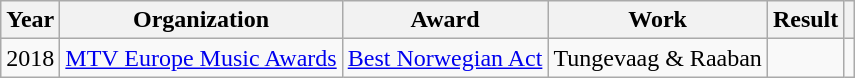<table class="wikitable plainrowheaders" style="text-align:center;">
<tr>
<th>Year</th>
<th>Organization</th>
<th>Award</th>
<th>Work</th>
<th>Result</th>
<th></th>
</tr>
<tr>
<td>2018</td>
<td><a href='#'>MTV Europe Music Awards</a></td>
<td><a href='#'>Best Norwegian Act</a></td>
<td>Tungevaag & Raaban</td>
<td></td>
<td></td>
</tr>
</table>
